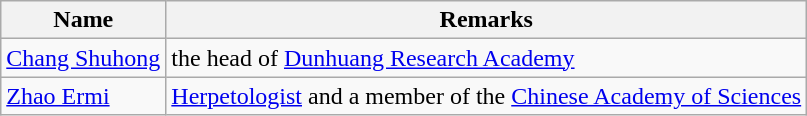<table class="wikitable">
<tr>
<th>Name</th>
<th>Remarks</th>
</tr>
<tr>
<td><a href='#'>Chang Shuhong</a></td>
<td>the head of <a href='#'>Dunhuang Research Academy</a></td>
</tr>
<tr>
<td><a href='#'>Zhao Ermi</a></td>
<td><a href='#'>Herpetologist</a> and a member of the <a href='#'>Chinese Academy of Sciences</a></td>
</tr>
</table>
